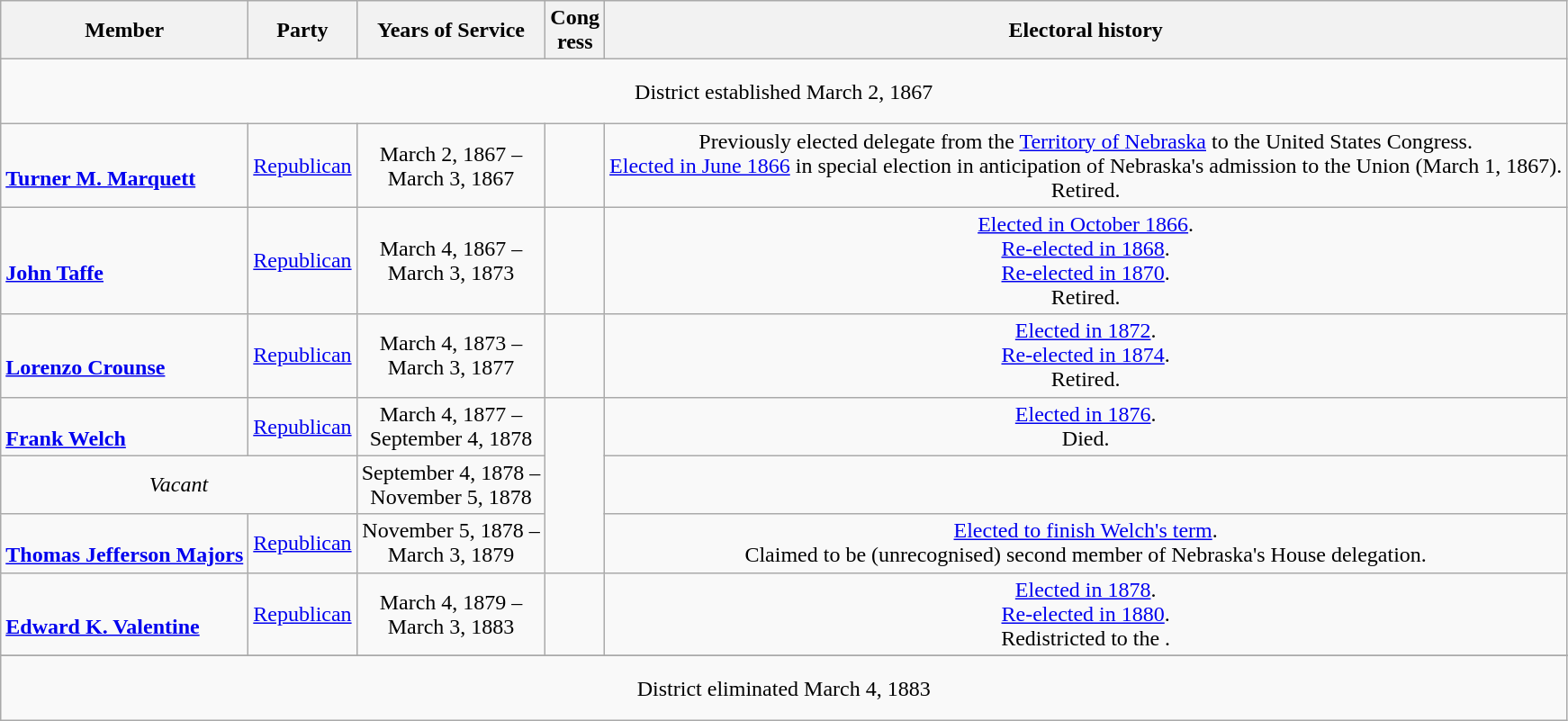<table class="wikitable" style="text-align:center">
<tr>
<th>Member</th>
<th>Party</th>
<th>Years of Service</th>
<th>Cong<br>ress</th>
<th>Electoral history</th>
</tr>
<tr style="height:3em">
<td colspan=5>District established March 2, 1867</td>
</tr>
<tr>
<td align=left><br><strong><a href='#'>Turner M. Marquett</a></strong><br></td>
<td><a href='#'>Republican</a></td>
<td nowrap>March 2, 1867 –<br>March 3, 1867</td>
<td></td>
<td>Previously elected delegate from the <a href='#'>Territory of Nebraska</a> to the United States Congress.<br> <a href='#'>Elected in June 1866</a> in special election in anticipation of Nebraska's admission to the Union (March 1, 1867).<br>Retired.</td>
</tr>
<tr>
<td align=left><br><strong><a href='#'>John Taffe</a></strong><br></td>
<td><a href='#'>Republican</a></td>
<td nowrap>March 4, 1867 –<br>March 3, 1873</td>
<td></td>
<td><a href='#'>Elected in October 1866</a>.<br><a href='#'>Re-elected in 1868</a>.<br><a href='#'>Re-elected in 1870</a>.<br>Retired.</td>
</tr>
<tr>
<td align=left><br><strong><a href='#'>Lorenzo Crounse</a></strong><br></td>
<td><a href='#'>Republican</a></td>
<td nowrap>March 4, 1873 –<br>March 3, 1877</td>
<td></td>
<td><a href='#'>Elected in 1872</a>.<br><a href='#'>Re-elected in 1874</a>.<br>Retired.</td>
</tr>
<tr>
<td align=left><br><strong><a href='#'>Frank Welch</a></strong><br></td>
<td><a href='#'>Republican</a></td>
<td nowrap>March 4, 1877 –<br>September 4, 1878</td>
<td rowspan=3></td>
<td><a href='#'>Elected in 1876</a>.<br>Died.</td>
</tr>
<tr>
<td colspan=2><em>Vacant</em></td>
<td nowrap>September 4, 1878 –<br>November 5, 1878</td>
<td></td>
</tr>
<tr>
<td align=left><br><strong><a href='#'>Thomas Jefferson Majors</a></strong><br></td>
<td><a href='#'>Republican</a></td>
<td nowrap>November 5, 1878 –<br>March 3, 1879</td>
<td><a href='#'>Elected to finish Welch's term</a>.<br>Claimed to be (unrecognised) second member of Nebraska's House delegation.</td>
</tr>
<tr>
<td align=left><br><strong><a href='#'>Edward K. Valentine</a></strong><br></td>
<td><a href='#'>Republican</a></td>
<td nowrap>March 4, 1879 –<br>March 3, 1883</td>
<td></td>
<td><a href='#'>Elected in 1878</a>.<br><a href='#'>Re-elected in 1880</a>.<br>Redistricted to the .</td>
</tr>
<tr>
</tr>
<tr style="height:3em">
<td colspan=5>District eliminated March 4, 1883</td>
</tr>
</table>
